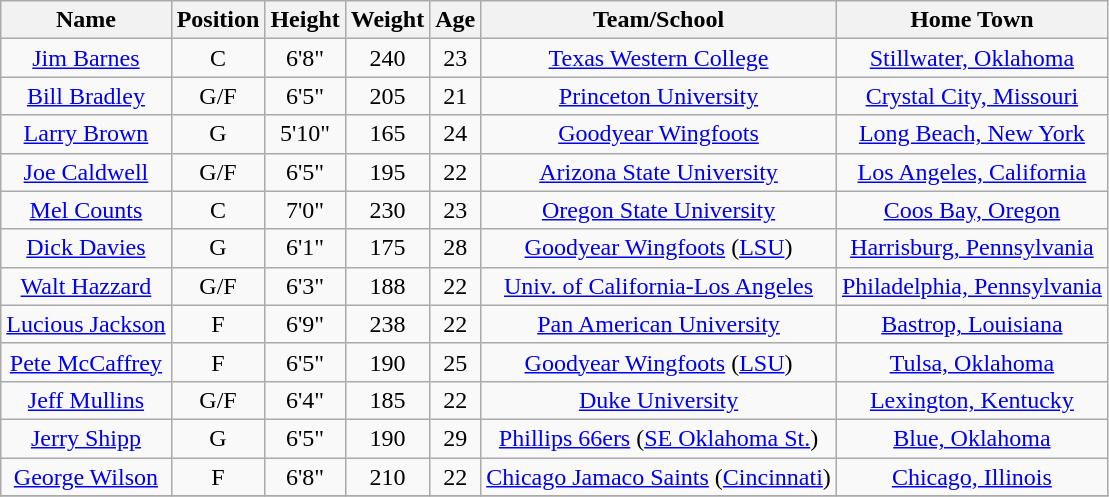<table class="wikitable" style="text-align: center;">
<tr>
<th>Name </th>
<th>Position</th>
<th>Height</th>
<th>Weight</th>
<th>Age</th>
<th>Team/School</th>
<th>Home Town</th>
</tr>
<tr>
<td><a href='#'>Jim Barnes</a></td>
<td>C</td>
<td>6'8"</td>
<td>240</td>
<td>23</td>
<td><a href='#'>Texas Western College</a></td>
<td><a href='#'>Stillwater, Oklahoma</a></td>
</tr>
<tr>
<td><a href='#'>Bill Bradley</a></td>
<td>G/F</td>
<td>6'5"</td>
<td>205</td>
<td>21</td>
<td><a href='#'>Princeton University</a></td>
<td><a href='#'>Crystal City, Missouri</a></td>
</tr>
<tr>
<td><a href='#'>Larry Brown</a></td>
<td>G</td>
<td>5'10"</td>
<td>165</td>
<td>24</td>
<td><a href='#'>Goodyear Wingfoots</a></td>
<td><a href='#'>Long Beach, New York</a></td>
</tr>
<tr>
<td><a href='#'>Joe Caldwell</a></td>
<td>G/F</td>
<td>6'5"</td>
<td>195</td>
<td>22</td>
<td><a href='#'>Arizona State University</a></td>
<td><a href='#'>Los Angeles, California</a></td>
</tr>
<tr>
<td><a href='#'>Mel Counts</a></td>
<td>C</td>
<td>7'0"</td>
<td>230</td>
<td>23</td>
<td><a href='#'>Oregon State University</a></td>
<td><a href='#'>Coos Bay, Oregon</a></td>
</tr>
<tr>
<td><a href='#'>Dick Davies</a></td>
<td>G</td>
<td>6'1"</td>
<td>175</td>
<td>28</td>
<td><a href='#'>Goodyear Wingfoots</a> (<a href='#'>LSU</a>)</td>
<td><a href='#'>Harrisburg, Pennsylvania</a></td>
</tr>
<tr>
<td><a href='#'>Walt Hazzard</a></td>
<td>G/F</td>
<td>6'3"</td>
<td>188</td>
<td>22</td>
<td><a href='#'>Univ. of California-Los Angeles</a></td>
<td><a href='#'>Philadelphia, Pennsylvania</a></td>
</tr>
<tr>
<td><a href='#'>Lucious Jackson</a></td>
<td>F</td>
<td>6'9"</td>
<td>238</td>
<td>22</td>
<td><a href='#'>Pan American University</a></td>
<td><a href='#'>Bastrop, Louisiana</a></td>
</tr>
<tr>
<td><a href='#'>Pete McCaffrey</a></td>
<td>F</td>
<td>6'5"</td>
<td>190</td>
<td>25</td>
<td><a href='#'>Goodyear Wingfoots</a> (<a href='#'>LSU</a>)</td>
<td><a href='#'>Tulsa, Oklahoma</a></td>
</tr>
<tr>
<td><a href='#'>Jeff Mullins</a></td>
<td>G/F</td>
<td>6'4"</td>
<td>185</td>
<td>22</td>
<td><a href='#'>Duke University</a></td>
<td><a href='#'>Lexington, Kentucky</a></td>
</tr>
<tr>
<td><a href='#'>Jerry Shipp</a></td>
<td>G</td>
<td>6'5"</td>
<td>190</td>
<td>29</td>
<td><a href='#'>Phillips 66ers</a> (<a href='#'>SE Oklahoma St.</a>)</td>
<td><a href='#'>Blue, Oklahoma</a></td>
</tr>
<tr>
<td><a href='#'>George Wilson</a></td>
<td>F</td>
<td>6'8"</td>
<td>210</td>
<td>22</td>
<td><a href='#'>Chicago Jamaco Saints</a> (<a href='#'>Cincinnati</a>)</td>
<td><a href='#'>Chicago, Illinois</a></td>
</tr>
<tr>
</tr>
</table>
